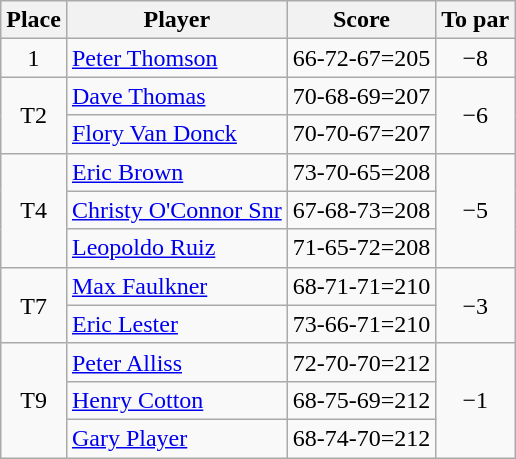<table class="wikitable">
<tr>
<th>Place</th>
<th>Player</th>
<th>Score</th>
<th>To par</th>
</tr>
<tr>
<td align=center>1</td>
<td> <a href='#'>Peter Thomson</a></td>
<td align=center>66-72-67=205</td>
<td align=center>−8</td>
</tr>
<tr>
<td rowspan="2" align=center>T2</td>
<td> <a href='#'>Dave Thomas</a></td>
<td align=center>70-68-69=207</td>
<td rowspan="2" align=center>−6</td>
</tr>
<tr>
<td> <a href='#'>Flory Van Donck</a></td>
<td align=center>70-70-67=207</td>
</tr>
<tr>
<td rowspan="3" align=center>T4</td>
<td> <a href='#'>Eric Brown</a></td>
<td align=center>73-70-65=208</td>
<td rowspan="3" align=center>−5</td>
</tr>
<tr>
<td> <a href='#'>Christy O'Connor Snr</a></td>
<td align=center>67-68-73=208</td>
</tr>
<tr>
<td> <a href='#'>Leopoldo Ruiz</a></td>
<td align=center>71-65-72=208</td>
</tr>
<tr>
<td rowspan="2" align=center>T7</td>
<td> <a href='#'>Max Faulkner</a></td>
<td align=center>68-71-71=210</td>
<td rowspan="2" align=center>−3</td>
</tr>
<tr>
<td> <a href='#'>Eric Lester</a></td>
<td align=center>73-66-71=210</td>
</tr>
<tr>
<td rowspan="3" align=center>T9</td>
<td> <a href='#'>Peter Alliss</a></td>
<td align=center>72-70-70=212</td>
<td rowspan="3" align=center>−1</td>
</tr>
<tr>
<td> <a href='#'>Henry Cotton</a></td>
<td align=center>68-75-69=212</td>
</tr>
<tr>
<td> <a href='#'>Gary Player</a></td>
<td align=center>68-74-70=212</td>
</tr>
</table>
